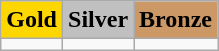<table class="wikitable">
<tr>
<td align=center bgcolor=gold> <strong>Gold</strong></td>
<td align=center bgcolor=silver> <strong>Silver</strong></td>
<td align=center bgcolor=cc9966> <strong>Bronze</strong></td>
</tr>
<tr>
<td></td>
<td></td>
<td></td>
</tr>
</table>
